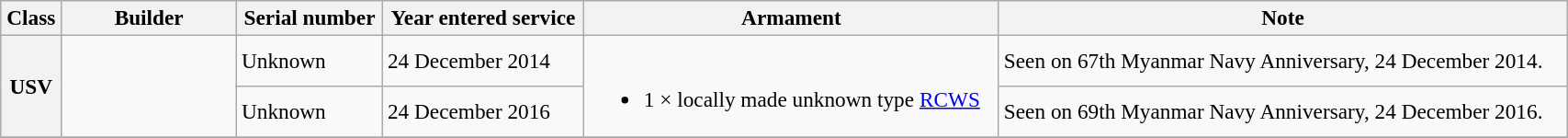<table class="wikitable" style="font-size:97%; width:90%">
<tr>
<th>Class</th>
<th width="120">Builder</th>
<th>Serial number</th>
<th>Year entered service</th>
<th>Armament</th>
<th>Note</th>
</tr>
<tr>
<th rowspan="2">USV</th>
<td rowspan="2"></td>
<td>Unknown</td>
<td>24 December 2014</td>
<td rowspan="2"><br><ul><li>1 × locally made unknown type <a href='#'>RCWS</a></li></ul></td>
<td>Seen on 67th Myanmar Navy Anniversary, 24 December 2014.</td>
</tr>
<tr>
<td>Unknown</td>
<td>24 December 2016</td>
<td>Seen on 69th Myanmar Navy Anniversary, 24 December 2016.</td>
</tr>
<tr>
</tr>
</table>
